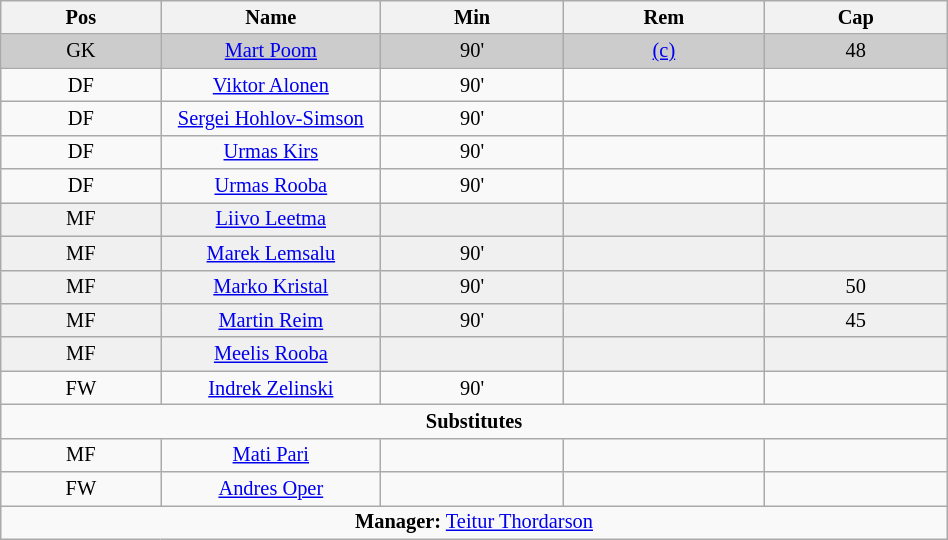<table class="wikitable collapsible collapsed" align="center" style="font-size:85%; text-align:center;" width="50%">
<tr>
<th>Pos</th>
<th width=140>Name</th>
<th>Min</th>
<th>Rem</th>
<th>Cap</th>
</tr>
<tr bgcolor="cccccc">
<td>GK</td>
<td><a href='#'>Mart Poom</a></td>
<td>90'</td>
<td><a href='#'>(c)</a></td>
<td>48</td>
</tr>
<tr>
<td>DF</td>
<td><a href='#'>Viktor Alonen</a></td>
<td>90'</td>
<td></td>
<td></td>
</tr>
<tr>
<td>DF</td>
<td><a href='#'>Sergei Hohlov-Simson</a></td>
<td>90'</td>
<td></td>
<td></td>
</tr>
<tr>
<td>DF</td>
<td><a href='#'>Urmas Kirs</a></td>
<td>90'</td>
<td></td>
<td></td>
</tr>
<tr>
<td>DF</td>
<td><a href='#'>Urmas Rooba</a></td>
<td>90'</td>
<td></td>
<td></td>
</tr>
<tr bgcolor="#F0F0F0">
<td>MF</td>
<td><a href='#'>Liivo Leetma</a></td>
<td></td>
<td></td>
<td></td>
</tr>
<tr bgcolor="#F0F0F0">
<td>MF</td>
<td><a href='#'>Marek Lemsalu</a></td>
<td>90'</td>
<td></td>
<td></td>
</tr>
<tr bgcolor="#F0F0F0">
<td>MF</td>
<td><a href='#'>Marko Kristal</a></td>
<td>90'</td>
<td></td>
<td>50</td>
</tr>
<tr bgcolor="#F0F0F0">
<td>MF</td>
<td><a href='#'>Martin Reim</a></td>
<td>90'</td>
<td></td>
<td>45</td>
</tr>
<tr bgcolor="#F0F0F0">
<td>MF</td>
<td><a href='#'>Meelis Rooba</a></td>
<td></td>
<td></td>
<td></td>
</tr>
<tr>
<td>FW</td>
<td><a href='#'>Indrek Zelinski</a></td>
<td>90'</td>
<td></td>
<td></td>
</tr>
<tr>
<td colspan=5 align=center><strong>Substitutes</strong></td>
</tr>
<tr>
<td>MF</td>
<td><a href='#'>Mati Pari</a></td>
<td></td>
<td></td>
<td></td>
</tr>
<tr>
<td>FW</td>
<td><a href='#'>Andres Oper</a></td>
<td></td>
<td></td>
<td></td>
</tr>
<tr>
<td colspan=5 align=center><strong>Manager:</strong>  <a href='#'>Teitur Thordarson</a></td>
</tr>
</table>
